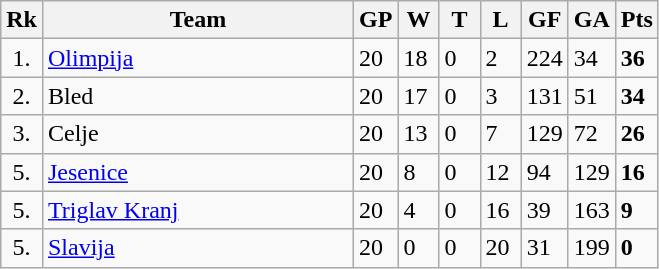<table class="wikitable" style="text-align:left;">
<tr>
<th width=20>Rk</th>
<th width=200>Team</th>
<th width=20 abbr="Games Played">GP</th>
<th width=20 abbr="Won">W</th>
<th width=20 abbr="Tied">T</th>
<th width=20 abbr="Lost">L</th>
<th width=20 abbr="Goals for">GF</th>
<th width=20 abbr="Goals against">GA</th>
<th width=20 abbr="Points">Pts</th>
</tr>
<tr>
<td style="text-align:center;">1.</td>
<td><a href='#'>Olimpija</a></td>
<td>20</td>
<td>18</td>
<td>0</td>
<td>2</td>
<td>224</td>
<td>34</td>
<td><strong>36</strong></td>
</tr>
<tr>
<td style="text-align:center;">2.</td>
<td>Bled</td>
<td>20</td>
<td>17</td>
<td>0</td>
<td>3</td>
<td>131</td>
<td>51</td>
<td><strong>34</strong></td>
</tr>
<tr>
<td style="text-align:center;">3.</td>
<td>Celje</td>
<td>20</td>
<td>13</td>
<td>0</td>
<td>7</td>
<td>129</td>
<td>72</td>
<td><strong>26</strong></td>
</tr>
<tr>
<td style="text-align:center;">5.</td>
<td><a href='#'>Jesenice</a></td>
<td>20</td>
<td>8</td>
<td>0</td>
<td>12</td>
<td>94</td>
<td>129</td>
<td><strong>16</strong></td>
</tr>
<tr>
<td style="text-align:center;">5.</td>
<td><a href='#'>Triglav Kranj</a></td>
<td>20</td>
<td>4</td>
<td>0</td>
<td>16</td>
<td>39</td>
<td>163</td>
<td><strong>9</strong></td>
</tr>
<tr>
<td style="text-align:center;">5.</td>
<td><a href='#'>Slavija</a></td>
<td>20</td>
<td>0</td>
<td>0</td>
<td>20</td>
<td>31</td>
<td>199</td>
<td><strong>0</strong></td>
</tr>
</table>
